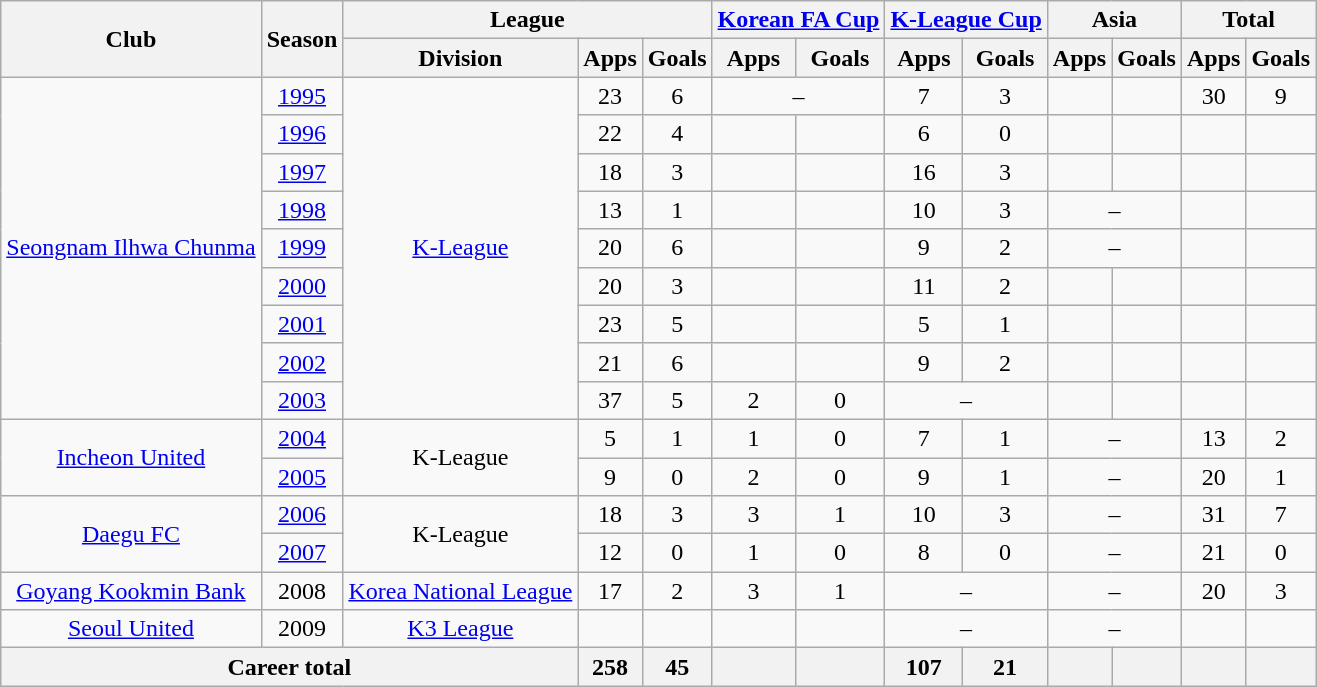<table class="wikitable" style="text-align:center">
<tr>
<th rowspan="2">Club</th>
<th rowspan="2">Season</th>
<th colspan="3">League</th>
<th colspan="2"><a href='#'>Korean FA Cup</a></th>
<th colspan="2"><a href='#'>K-League Cup</a></th>
<th colspan="2">Asia</th>
<th colspan="2">Total</th>
</tr>
<tr>
<th>Division</th>
<th>Apps</th>
<th>Goals</th>
<th>Apps</th>
<th>Goals</th>
<th>Apps</th>
<th>Goals</th>
<th>Apps</th>
<th>Goals</th>
<th>Apps</th>
<th>Goals</th>
</tr>
<tr>
<td rowspan="9"><a href='#'>Seongnam Ilhwa Chunma</a></td>
<td><a href='#'>1995</a></td>
<td rowspan="9"><a href='#'>K-League</a></td>
<td>23</td>
<td>6</td>
<td colspan="2">–</td>
<td>7</td>
<td>3</td>
<td></td>
<td></td>
<td>30</td>
<td>9</td>
</tr>
<tr>
<td><a href='#'>1996</a></td>
<td>22</td>
<td>4</td>
<td></td>
<td></td>
<td>6</td>
<td>0</td>
<td></td>
<td></td>
<td></td>
<td></td>
</tr>
<tr>
<td><a href='#'>1997</a></td>
<td>18</td>
<td>3</td>
<td></td>
<td></td>
<td>16</td>
<td>3</td>
<td></td>
<td></td>
<td></td>
<td></td>
</tr>
<tr>
<td><a href='#'>1998</a></td>
<td>13</td>
<td>1</td>
<td></td>
<td></td>
<td>10</td>
<td>3</td>
<td colspan="2">–</td>
<td></td>
<td></td>
</tr>
<tr>
<td><a href='#'>1999</a></td>
<td>20</td>
<td>6</td>
<td></td>
<td></td>
<td>9</td>
<td>2</td>
<td colspan="2">–</td>
<td></td>
<td></td>
</tr>
<tr>
<td><a href='#'>2000</a></td>
<td>20</td>
<td>3</td>
<td></td>
<td></td>
<td>11</td>
<td>2</td>
<td></td>
<td></td>
<td></td>
<td></td>
</tr>
<tr>
<td><a href='#'>2001</a></td>
<td>23</td>
<td>5</td>
<td></td>
<td></td>
<td>5</td>
<td>1</td>
<td></td>
<td></td>
<td></td>
<td></td>
</tr>
<tr>
<td><a href='#'>2002</a></td>
<td>21</td>
<td>6</td>
<td></td>
<td></td>
<td>9</td>
<td>2</td>
<td></td>
<td></td>
<td></td>
<td></td>
</tr>
<tr>
<td><a href='#'>2003</a></td>
<td>37</td>
<td>5</td>
<td>2</td>
<td>0</td>
<td colspan="2">–</td>
<td></td>
<td></td>
<td></td>
<td></td>
</tr>
<tr>
<td rowspan="2"><a href='#'>Incheon United</a></td>
<td><a href='#'>2004</a></td>
<td rowspan="2">K-League</td>
<td>5</td>
<td>1</td>
<td>1</td>
<td>0</td>
<td>7</td>
<td>1</td>
<td colspan="2">–</td>
<td>13</td>
<td>2</td>
</tr>
<tr>
<td><a href='#'>2005</a></td>
<td>9</td>
<td>0</td>
<td>2</td>
<td>0</td>
<td>9</td>
<td>1</td>
<td colspan="2">–</td>
<td>20</td>
<td>1</td>
</tr>
<tr>
<td rowspan="2"><a href='#'>Daegu FC</a></td>
<td><a href='#'>2006</a></td>
<td rowspan="2">K-League</td>
<td>18</td>
<td>3</td>
<td>3</td>
<td>1</td>
<td>10</td>
<td>3</td>
<td colspan="2">–</td>
<td>31</td>
<td>7</td>
</tr>
<tr>
<td><a href='#'>2007</a></td>
<td>12</td>
<td>0</td>
<td>1</td>
<td>0</td>
<td>8</td>
<td>0</td>
<td colspan="2">–</td>
<td>21</td>
<td>0</td>
</tr>
<tr>
<td><a href='#'>Goyang Kookmin Bank</a></td>
<td>2008</td>
<td><a href='#'>Korea National League</a></td>
<td>17</td>
<td>2</td>
<td>3</td>
<td>1</td>
<td colspan="2">–</td>
<td colspan="2">–</td>
<td>20</td>
<td>3</td>
</tr>
<tr>
<td><a href='#'>Seoul United</a></td>
<td>2009</td>
<td><a href='#'>K3 League</a></td>
<td></td>
<td></td>
<td></td>
<td></td>
<td colspan="2">–</td>
<td colspan="2">–</td>
<td></td>
<td></td>
</tr>
<tr>
<th colspan="3">Career total</th>
<th>258</th>
<th>45</th>
<th></th>
<th></th>
<th>107</th>
<th>21</th>
<th></th>
<th></th>
<th></th>
<th></th>
</tr>
</table>
